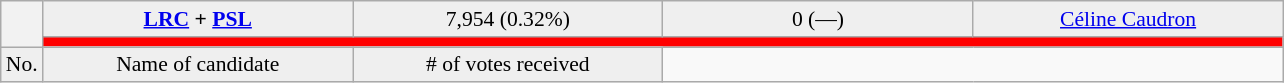<table class="wikitable collapsible collapsed" style=text-align:left;font-size:90%>
<tr>
<th rowspan=2></th>
<td bgcolor=efefef width=200 align=center><strong> <a href='#'>LRC</a> + <a href='#'>PSL</a></strong></td>
<td bgcolor=efefef width=200 align=center>7,954 (0.32%)</td>
<td bgcolor=efefef width=200 align=center>0 (—)</td>
<td bgcolor=efefef width=200 align=center><a href='#'>Céline Caudron</a></td>
</tr>
<tr>
<td colspan=4 bgcolor=red></td>
</tr>
<tr>
<td bgcolor=efefef align=center>No.</td>
<td bgcolor=efefef align=center>Name of candidate</td>
<td bgcolor=efefef align=center># of votes received</td>
</tr>
</table>
